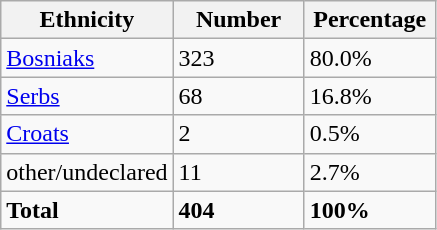<table class="wikitable">
<tr>
<th width="100px">Ethnicity</th>
<th width="80px">Number</th>
<th width="80px">Percentage</th>
</tr>
<tr>
<td><a href='#'>Bosniaks</a></td>
<td>323</td>
<td>80.0%</td>
</tr>
<tr>
<td><a href='#'>Serbs</a></td>
<td>68</td>
<td>16.8%</td>
</tr>
<tr>
<td><a href='#'>Croats</a></td>
<td>2</td>
<td>0.5%</td>
</tr>
<tr>
<td>other/undeclared</td>
<td>11</td>
<td>2.7%</td>
</tr>
<tr>
<td><strong>Total</strong></td>
<td><strong>404</strong></td>
<td><strong>100%</strong></td>
</tr>
</table>
